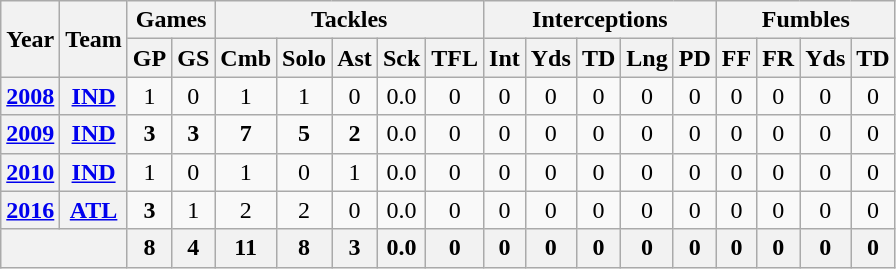<table class="wikitable" style="text-align:center">
<tr>
<th rowspan="2">Year</th>
<th rowspan="2">Team</th>
<th colspan="2">Games</th>
<th colspan="5">Tackles</th>
<th colspan="5">Interceptions</th>
<th colspan="4">Fumbles</th>
</tr>
<tr>
<th>GP</th>
<th>GS</th>
<th>Cmb</th>
<th>Solo</th>
<th>Ast</th>
<th>Sck</th>
<th>TFL</th>
<th>Int</th>
<th>Yds</th>
<th>TD</th>
<th>Lng</th>
<th>PD</th>
<th>FF</th>
<th>FR</th>
<th>Yds</th>
<th>TD</th>
</tr>
<tr>
<th><a href='#'>2008</a></th>
<th><a href='#'>IND</a></th>
<td>1</td>
<td>0</td>
<td>1</td>
<td>1</td>
<td>0</td>
<td>0.0</td>
<td>0</td>
<td>0</td>
<td>0</td>
<td>0</td>
<td>0</td>
<td>0</td>
<td>0</td>
<td>0</td>
<td>0</td>
<td>0</td>
</tr>
<tr>
<th><a href='#'>2009</a></th>
<th><a href='#'>IND</a></th>
<td><strong>3</strong></td>
<td><strong>3</strong></td>
<td><strong>7</strong></td>
<td><strong>5</strong></td>
<td><strong>2</strong></td>
<td>0.0</td>
<td>0</td>
<td>0</td>
<td>0</td>
<td>0</td>
<td>0</td>
<td>0</td>
<td>0</td>
<td>0</td>
<td>0</td>
<td>0</td>
</tr>
<tr>
<th><a href='#'>2010</a></th>
<th><a href='#'>IND</a></th>
<td>1</td>
<td>0</td>
<td>1</td>
<td>0</td>
<td>1</td>
<td>0.0</td>
<td>0</td>
<td>0</td>
<td>0</td>
<td>0</td>
<td>0</td>
<td>0</td>
<td>0</td>
<td>0</td>
<td>0</td>
<td>0</td>
</tr>
<tr>
<th><a href='#'>2016</a></th>
<th><a href='#'>ATL</a></th>
<td><strong>3</strong></td>
<td>1</td>
<td>2</td>
<td>2</td>
<td>0</td>
<td>0.0</td>
<td>0</td>
<td>0</td>
<td>0</td>
<td>0</td>
<td>0</td>
<td>0</td>
<td>0</td>
<td>0</td>
<td>0</td>
<td>0</td>
</tr>
<tr>
<th colspan="2"></th>
<th>8</th>
<th>4</th>
<th>11</th>
<th>8</th>
<th>3</th>
<th>0.0</th>
<th>0</th>
<th>0</th>
<th>0</th>
<th>0</th>
<th>0</th>
<th>0</th>
<th>0</th>
<th>0</th>
<th>0</th>
<th>0</th>
</tr>
</table>
